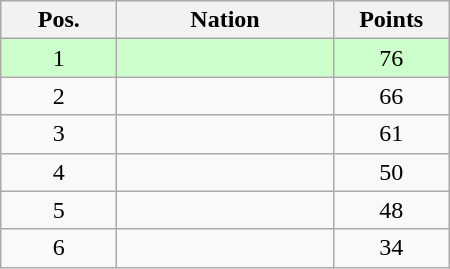<table class="wikitable gauche" cellspacing="1" style="width:300px;">
<tr style="background:#efefef; text-align:center;">
<th style="width:70px;">Pos.</th>
<th>Nation</th>
<th style="width:70px;">Points</th>
</tr>
<tr style="vertical-align:top; text-align:center; background:#ccffcc;">
<td>1</td>
<td style="text-align:left;"></td>
<td>76</td>
</tr>
<tr style="vertical-align:top; text-align:center;">
<td>2</td>
<td style="text-align:left;"></td>
<td>66</td>
</tr>
<tr style="vertical-align:top; text-align:center;">
<td>3</td>
<td style="text-align:left;"></td>
<td>61</td>
</tr>
<tr style="vertical-align:top; text-align:center;">
<td>4</td>
<td style="text-align:left;"></td>
<td>50</td>
</tr>
<tr style="vertical-align:top; text-align:center;">
<td>5</td>
<td style="text-align:left;"></td>
<td>48</td>
</tr>
<tr style="vertical-align:top; text-align:center;">
<td>6</td>
<td style="text-align:left;"></td>
<td>34</td>
</tr>
</table>
